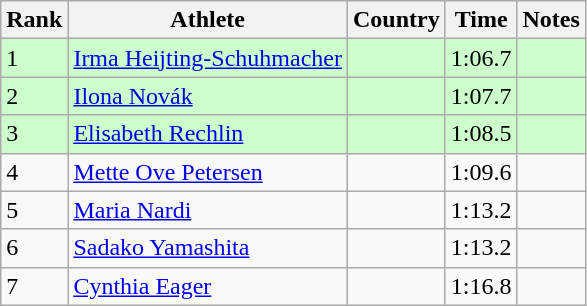<table class="wikitable sortable">
<tr>
<th>Rank</th>
<th>Athlete</th>
<th>Country</th>
<th>Time</th>
<th>Notes</th>
</tr>
<tr bgcolor=#CCFFCC>
<td>1</td>
<td><a href='#'>Irma Heijting-Schuhmacher</a></td>
<td></td>
<td>1:06.7</td>
<td></td>
</tr>
<tr bgcolor=#CCFFCC>
<td>2</td>
<td><a href='#'>Ilona Novák</a></td>
<td></td>
<td>1:07.7</td>
<td></td>
</tr>
<tr bgcolor=#CCFFCC>
<td>3</td>
<td><a href='#'>Elisabeth Rechlin</a></td>
<td></td>
<td>1:08.5</td>
<td></td>
</tr>
<tr>
<td>4</td>
<td><a href='#'>Mette Ove Petersen</a></td>
<td></td>
<td>1:09.6</td>
<td></td>
</tr>
<tr>
<td>5</td>
<td><a href='#'>Maria Nardi</a></td>
<td></td>
<td>1:13.2</td>
<td></td>
</tr>
<tr>
<td>6</td>
<td><a href='#'>Sadako Yamashita</a></td>
<td></td>
<td>1:13.2</td>
<td></td>
</tr>
<tr>
<td>7</td>
<td><a href='#'>Cynthia Eager</a></td>
<td></td>
<td>1:16.8</td>
<td></td>
</tr>
</table>
